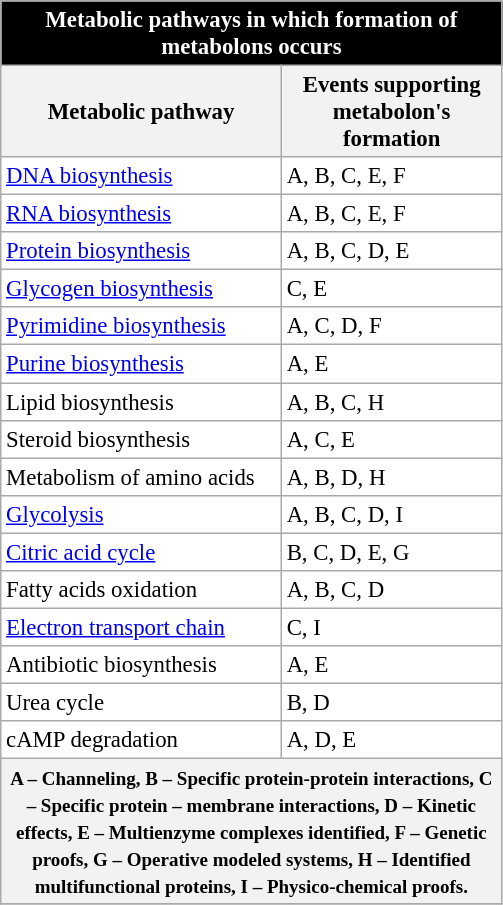<table class="wikitable" order="2" cellpadding="1" cellspacing="0" style="margin: 1em 1em 1em 0; background: #fff; border: 1px #aaa solid; border-collapse: collapse; font-size: 95%;">
<tr>
<th colspan=6 style="background:#000000;color:#fff;">Metabolic pathways in which formation of metabolons occurs</th>
</tr>
<tr>
<th width=180px;>Metabolic pathway</th>
<th width=140px;>Events supporting metabolon's formation</th>
</tr>
<tr>
<td><a href='#'>DNA biosynthesis</a></td>
<td>A, B, C, E, F</td>
</tr>
<tr>
<td><a href='#'>RNA biosynthesis</a></td>
<td>A, B, C, E, F</td>
</tr>
<tr>
<td><a href='#'>Protein biosynthesis</a></td>
<td>A, B, C, D, E</td>
</tr>
<tr>
<td><a href='#'>Glycogen biosynthesis</a></td>
<td>C, E</td>
</tr>
<tr>
<td><a href='#'>Pyrimidine biosynthesis</a></td>
<td>A, C, D, F</td>
</tr>
<tr>
<td><a href='#'>Purine biosynthesis</a></td>
<td>A, E</td>
</tr>
<tr>
<td>Lipid biosynthesis</td>
<td>A, B, C, H</td>
</tr>
<tr>
<td>Steroid biosynthesis</td>
<td>A, C, E</td>
</tr>
<tr>
<td>Metabolism of amino acids</td>
<td>A, B, D, H</td>
</tr>
<tr>
<td><a href='#'>Glycolysis</a></td>
<td>A, B, C, D, I</td>
</tr>
<tr>
<td><a href='#'>Citric acid cycle</a></td>
<td>B, C, D, E, G</td>
</tr>
<tr>
<td>Fatty acids oxidation</td>
<td>A, B, C, D</td>
</tr>
<tr>
<td><a href='#'>Electron transport chain</a></td>
<td>C, I</td>
</tr>
<tr>
<td>Antibiotic biosynthesis</td>
<td>A, E</td>
</tr>
<tr>
<td>Urea cycle</td>
<td>B, D</td>
</tr>
<tr>
<td>cAMP degradation</td>
<td>A, D, E</td>
</tr>
<tr>
<th colspan=4><small> A – Channeling, B – Specific protein-protein interactions, C – Specific protein – membrane interactions, D – Kinetic effects, E – Multienzyme complexes identified, F – Genetic proofs, G – Operative modeled systems, H – Identified multifunctional proteins, I – Physico-chemical proofs.</small></th>
</tr>
<tr>
</tr>
</table>
